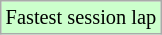<table class="wikitable" style="font-size: 85%;">
<tr style="background:#ccffcc;">
<td>Fastest session lap</td>
</tr>
</table>
